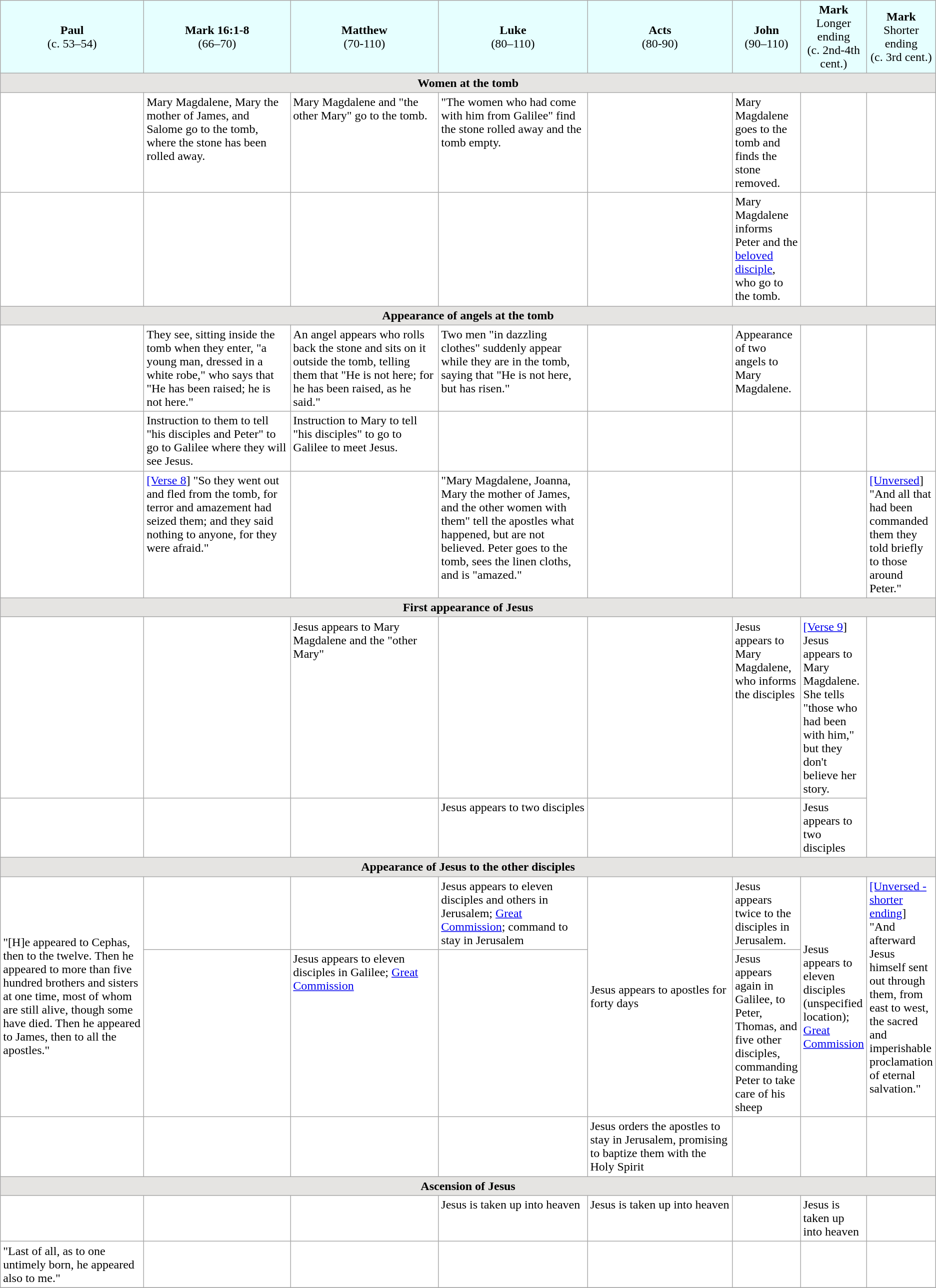<table class="wikitable" style="background: #ffffff;">
<tr>
<td style="width:20%;background: #e6ffff; text-align: center"><strong>Paul</strong><br>(c. 53–54)</td>
<td style="width:20%;background: #e6ffff; text-align: center"><strong>Mark 16:1-8</strong><br>(66–70)</td>
<td style="width:20%;background: #e6ffff; text-align: center"><strong>Matthew</strong><br>(70-110)</td>
<td style="width:20%;background: #e6ffff; text-align: center"><strong>Luke</strong><br>(80–110)</td>
<td style="width:20%;background: #e6ffff; text-align: center"><strong>Acts</strong><br>(80-90)</td>
<td style="width:20%;background: #e6ffff; text-align: center"><strong>John</strong><br>(90–110)</td>
<td style="width:20%;background: #e6ffff; text-align: center"><strong>Mark</strong><br>Longer ending<br>(c. 2nd-4th cent.)</td>
<td style="width:20%;background: #e6ffff; text-align: center"><strong>Mark</strong><br>Shorter ending<br>(c. 3rd cent.)</td>
</tr>
<tr valign="top">
<td style="background: #E5E4E2; text-align: center" colspan="8"><strong>Women at the tomb</strong></td>
</tr>
<tr valign="top">
<td Paul></td>
<td Mark>Mary Magdalene, Mary the mother of James, and Salome go to the tomb, where the stone has been rolled away.</td>
<td Matthew>Mary Magdalene and "the other Mary" go to the tomb.</td>
<td Luke>"The women who had come with him from Galilee" find the stone rolled away and the tomb empty.</td>
<td Acts></td>
<td John>Mary Magdalene goes to the tomb and finds the stone removed.</td>
<td Mark longer ending></td>
<td Mark shorter ending></td>
</tr>
<tr valign="top">
<td Paul></td>
<td Mark></td>
<td Matthew></td>
<td Luke></td>
<td Acts></td>
<td John>Mary Magdalene informs Peter and the <a href='#'>beloved disciple</a>, who go to the tomb.</td>
<td Mark longer ending></td>
<td Mark shorter ending></td>
</tr>
<tr valign="top">
<td style="background: #E5E4E2; text-align: center" colspan="8"><strong>Appearance of angels at the tomb</strong></td>
</tr>
<tr valign="top">
<td Paul></td>
<td Mark>They see, sitting inside the tomb when they enter, "a young man, dressed in a white robe," who says that "He has been raised; he is not here."</td>
<td Matthew>An angel appears who rolls back the stone and sits on it outside the tomb, telling them that "He is not here; for he has been raised, as he said."</td>
<td Luke>Two men "in dazzling clothes" suddenly appear while they are in the tomb, saying that "He is not here, but has risen."</td>
<td Acts></td>
<td John>Appearance of two angels to Mary Magdalene.</td>
<td Mark longer ending></td>
<td Mark shorter ending></td>
</tr>
<tr valign="top">
<td Paul></td>
<td Mark>Instruction to them to tell "his disciples and Peter" to go to Galilee where they will see Jesus.</td>
<td Matthew>Instruction to Mary to tell "his disciples" to go to Galilee to meet Jesus.</td>
<td Luke></td>
<td Acts></td>
<td John></td>
<td Mark longer ending></td>
<td Mark shorter ending></td>
</tr>
<tr valign="top">
<td Paul></td>
<td Mark><a href='#'>[Verse 8</a>] "So they went out and fled from the tomb, for terror and amazement had seized them; and they said nothing to anyone, for they were afraid."</td>
<td Matthew></td>
<td Luke>"Mary Magdalene, Joanna, Mary the mother of James, and the other women with them" tell the apostles what happened, but are not believed. Peter goes to the tomb, sees the linen cloths, and is "amazed."</td>
<td Acts></td>
<td John></td>
<td Mark longer ending></td>
<td Mark shorter ending><a href='#'>[Unversed</a>]<br>"And all that had been commanded them they told briefly to those around Peter."</td>
</tr>
<tr valign="top">
<td style="background: #E5E4E2; text-align: center" colspan="8"><strong>First appearance of Jesus</strong></td>
</tr>
<tr valign="top">
<td Paul></td>
<td Mark></td>
<td Matthew>Jesus appears to Mary Magdalene and the "other Mary" </td>
<td Luke></td>
<td Acts></td>
<td John>Jesus appears to Mary Magdalene, who informs the disciples</td>
<td Mark longer ending><a href='#'>[Verse 9</a>] Jesus appears to Mary Magdalene. She tells "those who had been with him," but they don't believe her story.</td>
</tr>
<tr valign="top">
<td Paul></td>
<td Mark></td>
<td Matthew></td>
<td Luke>Jesus appears to two disciples </td>
<td Acts></td>
<td John></td>
<td Mark longer ending>Jesus appears to two disciples </td>
</tr>
<tr valign="top">
<td style="background: #E5E4E2; text-align: center" colspan="8"><strong>Appearance of Jesus to the other disciples</strong></td>
</tr>
<tr valign="top">
<td Paul rowspan=2 valign="middle">"[H]e appeared to Cephas, then to the twelve. Then he appeared to more than five hundred brothers and sisters at one time, most of whom are still alive, though some have died. Then he appeared to James, then to all the apostles."</td>
<td Mark></td>
<td Matthew></td>
<td Luke>Jesus appears to eleven disciples and others in Jerusalem; <a href='#'>Great Commission</a>; command to stay in Jerusalem </td>
<td Acts rowspan=2 valign="middle">Jesus appears to apostles for forty days </td>
<td John>Jesus appears twice to the disciples in Jerusalem.</td>
<td Mark longer ending rowspan=2 valign="middle">Jesus appears to eleven disciples (unspecified location); <a href='#'>Great Commission</a></td>
<td Mark shorter ending rowspan=2><a href='#'>[Unversed - shorter ending</a>]<br>"And afterward Jesus himself sent out through them, from east to west, the sacred and imperishable proclamation of eternal salvation."</td>
</tr>
<tr valign="top">
<td (Paul 2 rows)></td>
<td Matthew>Jesus appears to eleven disciples in Galilee; <a href='#'>Great Commission</a></td>
<td Luke></td>
<td John>Jesus appears again in Galilee, to Peter, Thomas, and five other disciples, commanding Peter to take care of his sheep</td>
</tr>
<tr valign="top">
<td Paul></td>
<td Mark></td>
<td Matthew></td>
<td Luke></td>
<td Acts>Jesus orders the apostles to stay in Jerusalem, promising to baptize them with the Holy Spirit</td>
<td John></td>
<td Mark longer ending></td>
<td Mark shorter ending></td>
</tr>
<tr valign="top">
<td style="background: #E5E4E2; text-align: center" colspan="8"><strong>Ascension of Jesus</strong></td>
</tr>
<tr valign="top">
<td Paul></td>
<td Mark></td>
<td Matthew></td>
<td Luke>Jesus is taken up into heaven </td>
<td Acts>Jesus is taken up into heaven</td>
<td John></td>
<td Mark longer ending>Jesus is taken up into heaven </td>
<td Mark shorter ending></td>
</tr>
<tr valign="top">
<td Paul>"Last of all, as to one untimely born, he appeared also to me."</td>
<td Mark></td>
<td Matthew></td>
<td Luke></td>
<td Acts></td>
<td John></td>
<td Mark longer ending></td>
<td Mark shorter ending></td>
</tr>
<tr>
</tr>
</table>
